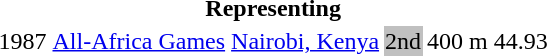<table>
<tr>
<th colspan="6">Representing </th>
</tr>
<tr>
<td>1987</td>
<td><a href='#'>All-Africa Games</a></td>
<td><a href='#'>Nairobi, Kenya</a></td>
<td bgcolor=silver>2nd</td>
<td>400 m</td>
<td>44.93</td>
</tr>
</table>
